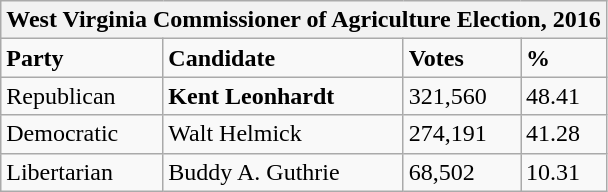<table class="wikitable">
<tr>
<th colspan="4">West Virginia Commissioner of Agriculture Election, 2016</th>
</tr>
<tr>
<td><strong>Party</strong></td>
<td><strong>Candidate</strong></td>
<td><strong>Votes</strong></td>
<td><strong>%</strong></td>
</tr>
<tr>
<td>Republican</td>
<td><strong>Kent Leonhardt</strong></td>
<td>321,560</td>
<td>48.41</td>
</tr>
<tr>
<td>Democratic</td>
<td>Walt Helmick</td>
<td>274,191</td>
<td>41.28</td>
</tr>
<tr>
<td>Libertarian</td>
<td>Buddy A. Guthrie</td>
<td>68,502</td>
<td>10.31</td>
</tr>
</table>
